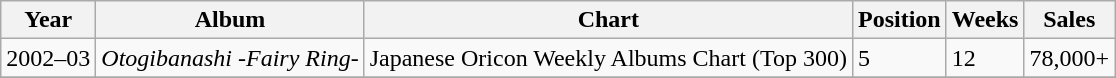<table class="wikitable">
<tr>
<th>Year</th>
<th>Album</th>
<th>Chart</th>
<th>Position</th>
<th>Weeks</th>
<th>Sales</th>
</tr>
<tr>
<td>2002–03</td>
<td><em>Otogibanashi -Fairy Ring-</em></td>
<td>Japanese Oricon Weekly Albums Chart (Top 300)</td>
<td>5</td>
<td>12</td>
<td>78,000+</td>
</tr>
<tr>
</tr>
</table>
